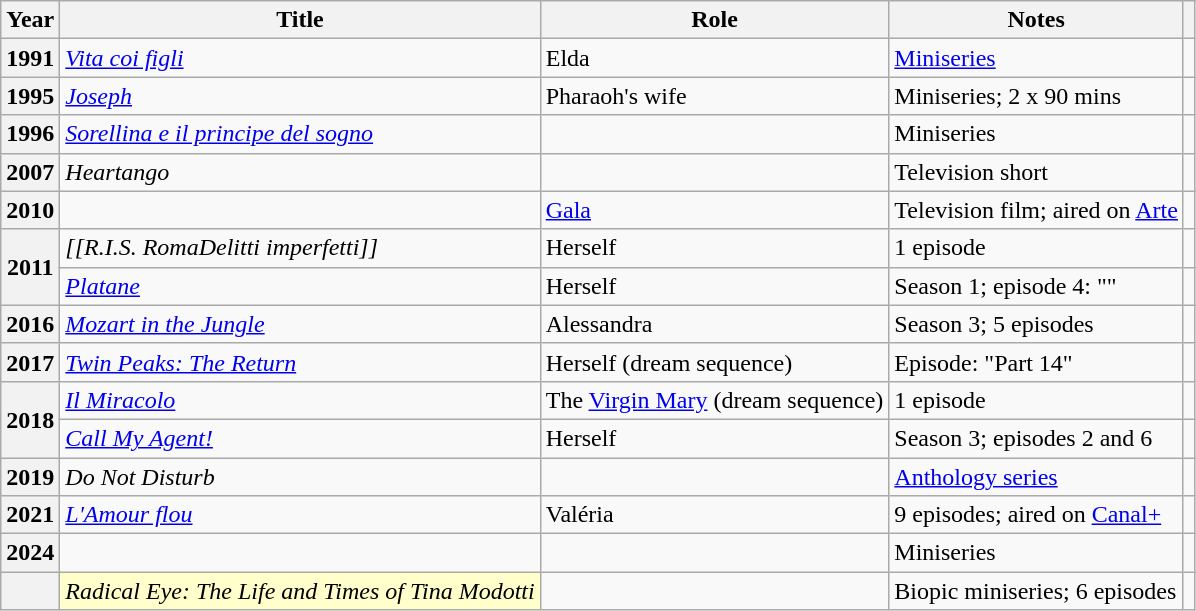<table class="wikitable plainrowheaders sortable">
<tr>
<th scope="col">Year</th>
<th scope="col">Title</th>
<th scope="col">Role</th>
<th scope="col" class="unsortable">Notes</th>
<th scope="col" class="unsortable"></th>
</tr>
<tr>
<th scope="row">1991</th>
<td><em><a href='#'>Vita coi figli</a></em></td>
<td>Elda</td>
<td><a href='#'>Miniseries</a></td>
<td style="text-align:center;"></td>
</tr>
<tr>
<th scope="row">1995</th>
<td><em><a href='#'>Joseph</a></em></td>
<td>Pharaoh's wife</td>
<td>Miniseries; 2 x 90 mins</td>
<td style="text-align:center;"></td>
</tr>
<tr>
<th scope="row">1996</th>
<td><em><a href='#'>Sorellina e il principe del sogno</a></em></td>
<td></td>
<td>Miniseries</td>
<td style="text-align:center;"></td>
</tr>
<tr>
<th scope="row">2007</th>
<td><em>Heartango</em></td>
<td></td>
<td>Television short</td>
<td style="text-align:center;"></td>
</tr>
<tr>
<th scope="row">2010</th>
<td> </td>
<td> <a href='#'>Gala</a></td>
<td>Television film; aired on <a href='#'>Arte</a></td>
<td style="text-align:center;"></td>
</tr>
<tr>
<th rowspan="2">2011</th>
<td><em>[[R.I.S. RomaDelitti imperfetti]]</em></td>
<td>Herself</td>
<td>1 episode</td>
<td style="text-align:center;"></td>
</tr>
<tr>
<td><em><a href='#'>Platane</a></em></td>
<td>Herself</td>
<td>Season 1; episode 4: ""</td>
<td style="text-align:center;"></td>
</tr>
<tr>
<th scope="row">2016</th>
<td><em><a href='#'>Mozart in the Jungle</a></em></td>
<td>Alessandra</td>
<td>Season 3; 5 episodes</td>
<td style="text-align:center;"></td>
</tr>
<tr>
<th scope="row">2017</th>
<td><em><a href='#'>Twin Peaks: The Return</a></em></td>
<td>Herself (dream sequence)</td>
<td>Episode: "Part 14"</td>
<td style="text-align:center;"></td>
</tr>
<tr>
<th rowspan="2">2018</th>
<td><em><a href='#'>Il Miracolo</a></em></td>
<td>The <a href='#'>Virgin Mary</a> (dream sequence)</td>
<td>1 episode</td>
<td style="text-align:center;"></td>
</tr>
<tr>
<td><em><a href='#'>Call My Agent!</a></em></td>
<td>Herself</td>
<td>Season 3; episodes 2 and 6</td>
<td style="text-align:center;"></td>
</tr>
<tr>
<th scope="row">2019</th>
<td><em>Do Not Disturb</em></td>
<td></td>
<td><a href='#'>Anthology series</a></td>
<td style="text-align:center;"></td>
</tr>
<tr>
<th scope="row">2021</th>
<td><em><a href='#'>L'Amour flou</a></em></td>
<td>Valéria</td>
<td>9 episodes; aired on <a href='#'>Canal+</a></td>
<td style="text-align:center;"></td>
</tr>
<tr>
<th scope="row">2024</th>
<td></td>
<td></td>
<td>Miniseries</td>
<td style="text-align:center;"></td>
</tr>
<tr>
<th scope="row"></th>
<td style="background:#FFFFCC;"><em>Radical Eye: The Life and Times of Tina Modotti</em> </td>
<td></td>
<td>Biopic miniseries; 6 episodes</td>
<td style="text-align:center;"></td>
</tr>
</table>
